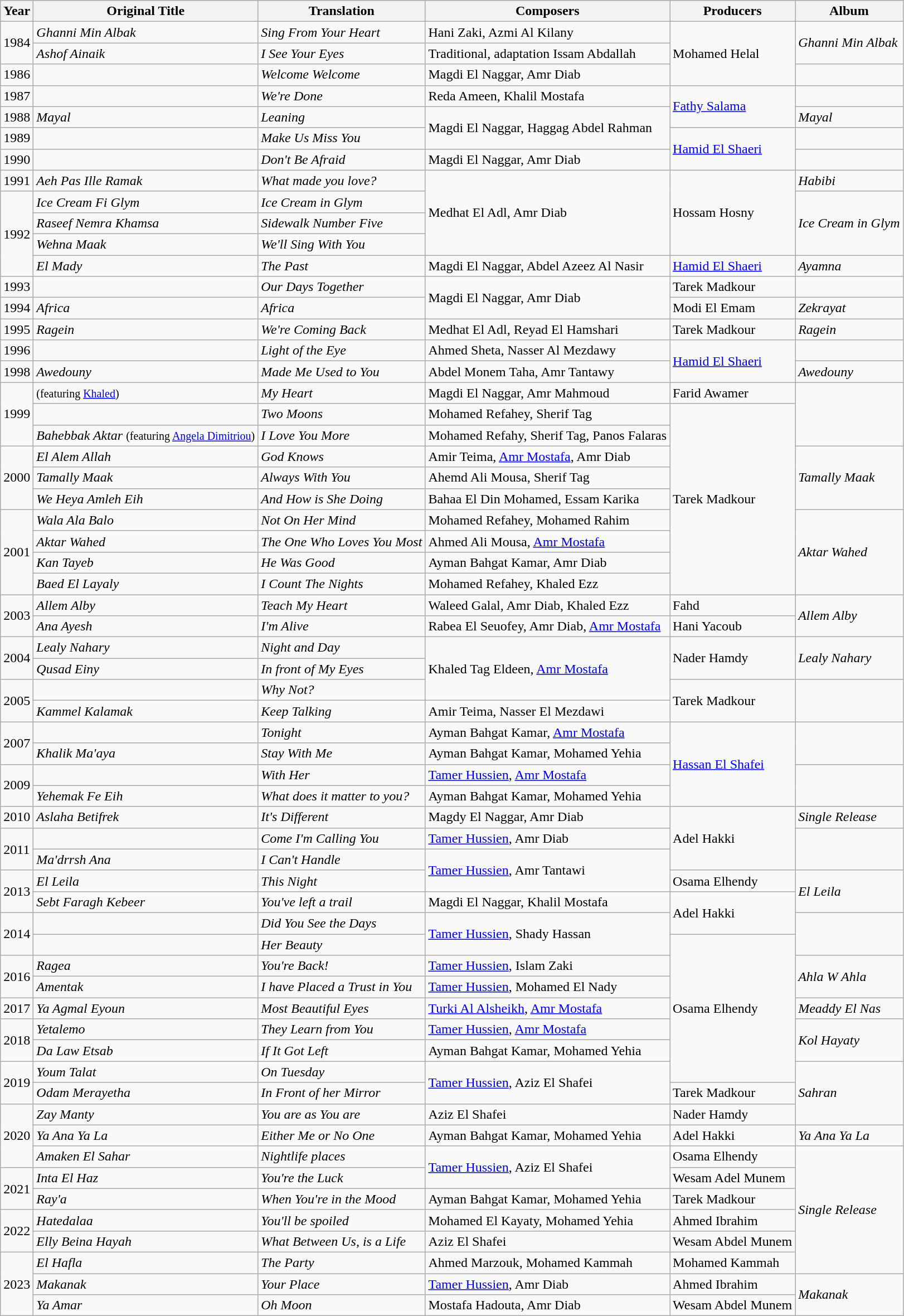<table class="wikitable sortable" border="2">
<tr>
<th scope="col">Year</th>
<th scope="col">Original Title</th>
<th scope="col">Translation</th>
<th scope="col">Composers</th>
<th>Producers</th>
<th scope="col">Album</th>
</tr>
<tr>
<td rowspan="2">1984</td>
<td><em>Ghanni Min Albak</em></td>
<td><em>Sing From Your Heart</em></td>
<td>Hani Zaki, Azmi Al Kilany</td>
<td rowspan="3">Mohamed Helal</td>
<td rowspan="2"><em>Ghanni Min Albak</em></td>
</tr>
<tr>
<td><em>Ashof Ainaik</em></td>
<td><em>I See Your Eyes</em></td>
<td>Traditional, adaptation Issam Abdallah</td>
</tr>
<tr>
<td>1986</td>
<td><em></em></td>
<td><em>Welcome Welcome</em></td>
<td>Magdi El Naggar, Amr Diab</td>
<td><em></em></td>
</tr>
<tr>
<td>1987</td>
<td><em></em></td>
<td><em>We're Done</em></td>
<td>Reda Ameen, Khalil Mostafa</td>
<td rowspan="2"><a href='#'>Fathy Salama</a></td>
<td><em></em></td>
</tr>
<tr>
<td>1988</td>
<td><em>Mayal</em></td>
<td><em>Leaning</em></td>
<td rowspan="2">Magdi El Naggar, Haggag Abdel Rahman</td>
<td><em>Mayal</em></td>
</tr>
<tr>
<td>1989</td>
<td><em></em></td>
<td><em>Make Us Miss You</em></td>
<td rowspan="2"><a href='#'>Hamid El Shaeri</a></td>
<td><em></em></td>
</tr>
<tr>
<td>1990</td>
<td><em></em></td>
<td><em>Don't Be Afraid</em></td>
<td>Magdi El Naggar, Amr Diab</td>
<td><em></em></td>
</tr>
<tr>
<td>1991</td>
<td><em>Aeh Pas Ille Ramak</em></td>
<td><em>What made you love?</em></td>
<td rowspan="4">Medhat El Adl, Amr Diab</td>
<td rowspan="4">Hossam Hosny</td>
<td><em>Habibi</em></td>
</tr>
<tr>
<td rowspan="4">1992</td>
<td><em>Ice Cream Fi Glym</em></td>
<td><em>Ice Cream in Glym</em></td>
<td rowspan="3"><em>Ice Cream in Glym</em></td>
</tr>
<tr>
<td><em>Raseef Nemra Khamsa</em></td>
<td><em>Sidewalk Number Five</em></td>
</tr>
<tr>
<td><em>Wehna Maak</em></td>
<td><em>We'll Sing With You</em></td>
</tr>
<tr>
<td><em>El Mady</em></td>
<td><em>The Past</em></td>
<td>Magdi El Naggar, Abdel Azeez Al Nasir</td>
<td><a href='#'>Hamid El Shaeri</a></td>
<td><em>Ayamna</em></td>
</tr>
<tr>
<td>1993</td>
<td><em></em></td>
<td><em>Our Days Together</em></td>
<td rowspan="2">Magdi El Naggar, Amr Diab</td>
<td>Tarek Madkour</td>
<td><em></em></td>
</tr>
<tr>
<td>1994</td>
<td><em>Africa</em></td>
<td><em>Africa</em></td>
<td>Modi El Emam</td>
<td><em>Zekrayat</em></td>
</tr>
<tr>
<td>1995</td>
<td><em>Ragein</em></td>
<td><em>We're Coming Back</em></td>
<td>Medhat El Adl, Reyad El Hamshari</td>
<td>Tarek Madkour</td>
<td><em>Ragein</em></td>
</tr>
<tr>
<td>1996</td>
<td><em></em></td>
<td><em>Light of the Eye</em></td>
<td>Ahmed Sheta, Nasser Al Mezdawy</td>
<td rowspan="2"><a href='#'>Hamid El Shaeri</a></td>
<td><em></em></td>
</tr>
<tr>
<td>1998</td>
<td><em>Awedouny</em></td>
<td><em>Made Me Used to You</em></td>
<td>Abdel Monem Taha, Amr Tantawy</td>
<td><em>Awedouny</em></td>
</tr>
<tr>
<td rowspan="3">1999</td>
<td><em></em> <small>(featuring <a href='#'>Khaled</a>)</small></td>
<td><em>My Heart</em></td>
<td>Magdi El Naggar, Amr Mahmoud</td>
<td>Farid Awamer</td>
<td rowspan="3"><em></em></td>
</tr>
<tr>
<td><em></em></td>
<td><em>Two Moons</em></td>
<td>Mohamed Refahey, Sherif Tag</td>
<td rowspan="9">Tarek Madkour</td>
</tr>
<tr>
<td><em>Bahebbak Aktar</em> <small>(featuring <a href='#'>Angela Dimitriou</a>)</small></td>
<td><em>I Love You More</em></td>
<td>Mohamed Refahy, Sherif Tag, Panos Falaras</td>
</tr>
<tr>
<td rowspan="3">2000</td>
<td><em>El Alem Allah</em></td>
<td><em>God Knows</em></td>
<td>Amir Teima, <a href='#'>Amr Mostafa</a>, Amr Diab</td>
<td rowspan="3"><em>Tamally Maak</em></td>
</tr>
<tr>
<td><em>Tamally Maak</em></td>
<td><em>Always With You</em></td>
<td>Ahemd Ali Mousa, Sherif Tag</td>
</tr>
<tr>
<td><em>We Heya Amleh Eih</em></td>
<td><em>And How is She Doing</em></td>
<td>Bahaa El Din Mohamed, Essam Karika</td>
</tr>
<tr>
<td rowspan="4">2001</td>
<td><em>Wala Ala Balo</em></td>
<td><em>Not On Her Mind</em></td>
<td>Mohamed Refahey, Mohamed Rahim</td>
<td rowspan="4"><em>Aktar Wahed</em></td>
</tr>
<tr>
<td><em>Aktar Wahed</em></td>
<td><em>The One Who Loves You Most</em></td>
<td>Ahmed Ali Mousa, <a href='#'>Amr Mostafa</a></td>
</tr>
<tr>
<td><em>Kan Tayeb</em></td>
<td><em>He Was Good</em></td>
<td>Ayman Bahgat Kamar, Amr Diab</td>
</tr>
<tr>
<td><em>Baed El Layaly</em></td>
<td><em>I Count The Nights</em></td>
<td>Mohamed Refahey, Khaled Ezz</td>
</tr>
<tr>
<td rowspan="2">2003</td>
<td><em>Allem Alby</em></td>
<td><em>Teach My Heart</em></td>
<td>Waleed Galal, Amr Diab, Khaled Ezz</td>
<td>Fahd</td>
<td rowspan="2"><em>Allem Alby</em></td>
</tr>
<tr>
<td><em>Ana Ayesh</em></td>
<td><em>I'm Alive</em></td>
<td>Rabea El Seuofey, Amr Diab, <a href='#'>Amr Mostafa</a></td>
<td>Hani Yacoub</td>
</tr>
<tr>
<td rowspan="2">2004</td>
<td><em>Lealy Nahary</em></td>
<td><em>Night and Day</em></td>
<td rowspan="3">Khaled Tag Eldeen, <a href='#'>Amr Mostafa</a></td>
<td rowspan="2">Nader Hamdy</td>
<td rowspan="2"><em>Lealy Nahary</em></td>
</tr>
<tr>
<td><em>Qusad Einy</em></td>
<td><em>In front of My Eyes</em></td>
</tr>
<tr>
<td rowspan="2">2005</td>
<td><em></em></td>
<td><em>Why Not?</em></td>
<td rowspan="2">Tarek Madkour</td>
<td rowspan="2"><em></em></td>
</tr>
<tr>
<td><em>Kammel Kalamak</em></td>
<td><em>Keep Talking</em></td>
<td>Amir Teima, Nasser El Mezdawi</td>
</tr>
<tr>
<td rowspan="2">2007</td>
<td><em></em></td>
<td><em>Tonight</em></td>
<td>Ayman Bahgat Kamar, <a href='#'>Amr Mostafa</a></td>
<td rowspan="4"><a href='#'>Hassan El Shafei</a></td>
<td rowspan="2"><em></em></td>
</tr>
<tr>
<td><em>Khalik Ma'aya</em></td>
<td><em>Stay With Me</em></td>
<td>Ayman Bahgat Kamar, Mohamed Yehia</td>
</tr>
<tr>
<td rowspan="2">2009</td>
<td><em></em></td>
<td><em>With Her</em></td>
<td><a href='#'>Tamer Hussien</a>, <a href='#'>Amr Mostafa</a></td>
<td rowspan="2"><em></em></td>
</tr>
<tr>
<td><em>Yehemak Fe Eih</em></td>
<td><em>What does it matter to you?</em></td>
<td>Ayman Bahgat Kamar, Mohamed Yehia</td>
</tr>
<tr>
<td>2010</td>
<td><em>Aslaha Betifrek</em></td>
<td><em>It's Different</em></td>
<td>Magdy El Naggar, Amr Diab</td>
<td rowspan="3">Adel Hakki</td>
<td><em>Single Release</em></td>
</tr>
<tr>
<td rowspan="2">2011</td>
<td><em></em></td>
<td><em>Come I'm Calling You</em></td>
<td><a href='#'>Tamer Hussien</a>, Amr Diab</td>
<td rowspan="2"><em></em></td>
</tr>
<tr>
<td><em>Ma'drrsh Ana</em></td>
<td><em>I Can't Handle</em></td>
<td rowspan="2"><a href='#'>Tamer Hussien</a>, Amr Tantawi</td>
</tr>
<tr>
<td rowspan="2">2013</td>
<td><em>El Leila</em></td>
<td><em>This Night</em></td>
<td>Osama Elhendy</td>
<td rowspan="2"><em>El Leila</em></td>
</tr>
<tr>
<td><em>Sebt Faragh Kebeer</em></td>
<td><em>You've left a trail</em></td>
<td>Magdi El Naggar, Khalil Mostafa</td>
<td rowspan="2">Adel Hakki</td>
</tr>
<tr>
<td rowspan="2">2014</td>
<td><em></em></td>
<td><em>Did You See the Days</em></td>
<td rowspan="2"><a href='#'>Tamer Hussien</a>, Shady Hassan</td>
<td rowspan="2"><em></em></td>
</tr>
<tr>
<td><em></em></td>
<td><em>Her Beauty</em></td>
<td rowspan="7">Osama Elhendy</td>
</tr>
<tr>
<td rowspan="2">2016</td>
<td><em>Ragea</em></td>
<td><em>You're Back!</em></td>
<td><a href='#'>Tamer Hussien</a>, Islam Zaki</td>
<td rowspan="2"><em>Ahla W Ahla</em></td>
</tr>
<tr>
<td><em>Amentak</em></td>
<td><em>I have Placed a Trust in You</em></td>
<td><a href='#'>Tamer Hussien</a>, Mohamed El Nady</td>
</tr>
<tr>
<td>2017</td>
<td><em>Ya Agmal Eyoun</em></td>
<td><em>Most Beautiful Eyes</em></td>
<td><a href='#'>Turki Al Alsheikh</a>, <a href='#'>Amr Mostafa</a></td>
<td><em>Meaddy El Nas</em></td>
</tr>
<tr>
<td rowspan="2">2018</td>
<td><em>Yetalemo</em></td>
<td><em>They Learn from You</em></td>
<td><a href='#'>Tamer Hussien</a>, <a href='#'>Amr Mostafa</a></td>
<td rowspan="2"><em>Kol Hayaty</em></td>
</tr>
<tr>
<td><em>Da Law Etsab</em></td>
<td><em>If It Got Left</em></td>
<td>Ayman Bahgat Kamar, Mohamed Yehia</td>
</tr>
<tr>
<td rowspan="2">2019</td>
<td><em>Youm Talat</em></td>
<td><em>On Tuesday</em></td>
<td rowspan="2"><a href='#'>Tamer Hussien</a>, Aziz El Shafei</td>
<td rowspan="3"><em>Sahran</em></td>
</tr>
<tr>
<td><em>Odam Merayetha</em></td>
<td><em>In Front of her Mirror</em></td>
<td>Tarek Madkour</td>
</tr>
<tr>
<td rowspan="3">2020</td>
<td><em>Zay Manty</em></td>
<td><em>You are as You are</em></td>
<td>Aziz El Shafei</td>
<td>Nader Hamdy</td>
</tr>
<tr>
<td><em>Ya Ana Ya La</em></td>
<td><em>Either Me or No One</em></td>
<td>Ayman Bahgat Kamar, Mohamed Yehia</td>
<td>Adel Hakki</td>
<td><em>Ya Ana Ya La</em></td>
</tr>
<tr>
<td><em>Amaken El Sahar</em></td>
<td><em>Nightlife places</em></td>
<td rowspan="2"><a href='#'>Tamer Hussien</a>, Aziz El Shafei</td>
<td>Osama Elhendy</td>
<td rowspan="6"><em>Single Release</em></td>
</tr>
<tr>
<td rowspan="2">2021</td>
<td><em>Inta El Haz</em></td>
<td><em>You're the Luck</em></td>
<td>Wesam Adel Munem</td>
</tr>
<tr>
<td><em>Ray'a</em></td>
<td><em>When You're in the Mood</em></td>
<td>Ayman Bahgat Kamar, Mohamed Yehia</td>
<td>Tarek Madkour</td>
</tr>
<tr>
<td rowspan="2">2022</td>
<td><em>Hatedalaa</em></td>
<td><em>You'll be spoiled</em></td>
<td>Mohamed El Kayaty, Mohamed Yehia</td>
<td>Ahmed Ibrahim</td>
</tr>
<tr>
<td><em>Elly Beina Hayah</em></td>
<td><em>What Between Us, is a Life</em></td>
<td>Aziz El Shafei</td>
<td>Wesam Abdel Munem</td>
</tr>
<tr>
<td rowspan="3">2023</td>
<td><em>El Hafla</em></td>
<td><em>The Party</em></td>
<td>Ahmed Marzouk, Mohamed Kammah</td>
<td>Mohamed Kammah</td>
</tr>
<tr>
<td><em>Makanak</em></td>
<td><em>Your Place</em></td>
<td><a href='#'>Tamer Hussien</a>, Amr Diab</td>
<td>Ahmed Ibrahim</td>
<td rowspan="3"><em>Makanak</em></td>
</tr>
<tr>
<td><em>Ya Amar</em></td>
<td><em>Oh Moon</em></td>
<td>Mostafa Hadouta, Amr Diab</td>
<td>Wesam Abdel Munem</td>
</tr>
</table>
